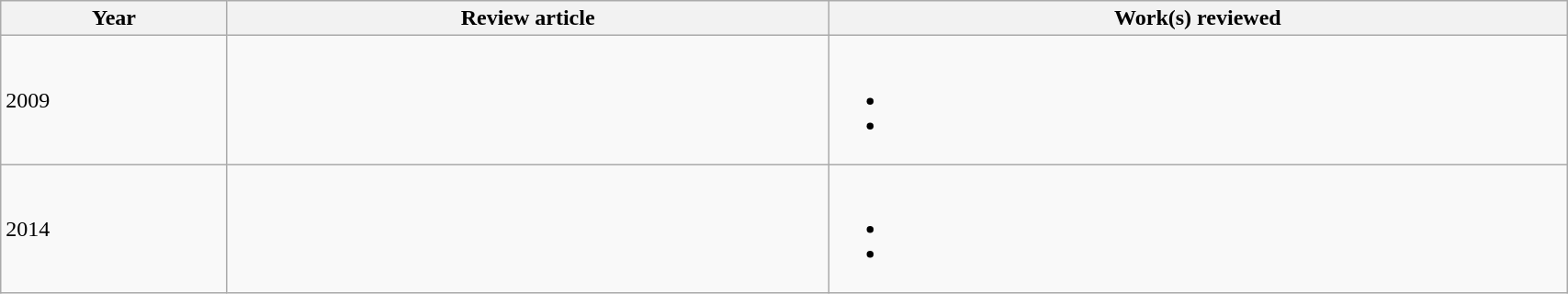<table class='wikitable sortable' width='90%'>
<tr>
<th>Year</th>
<th class='unsortable'>Review article</th>
<th class='unsortable'>Work(s) reviewed</th>
</tr>
<tr>
<td>2009</td>
<td></td>
<td><br><ul><li></li><li></li></ul></td>
</tr>
<tr>
<td>2014</td>
<td></td>
<td><br><ul><li></li><li></li></ul></td>
</tr>
</table>
